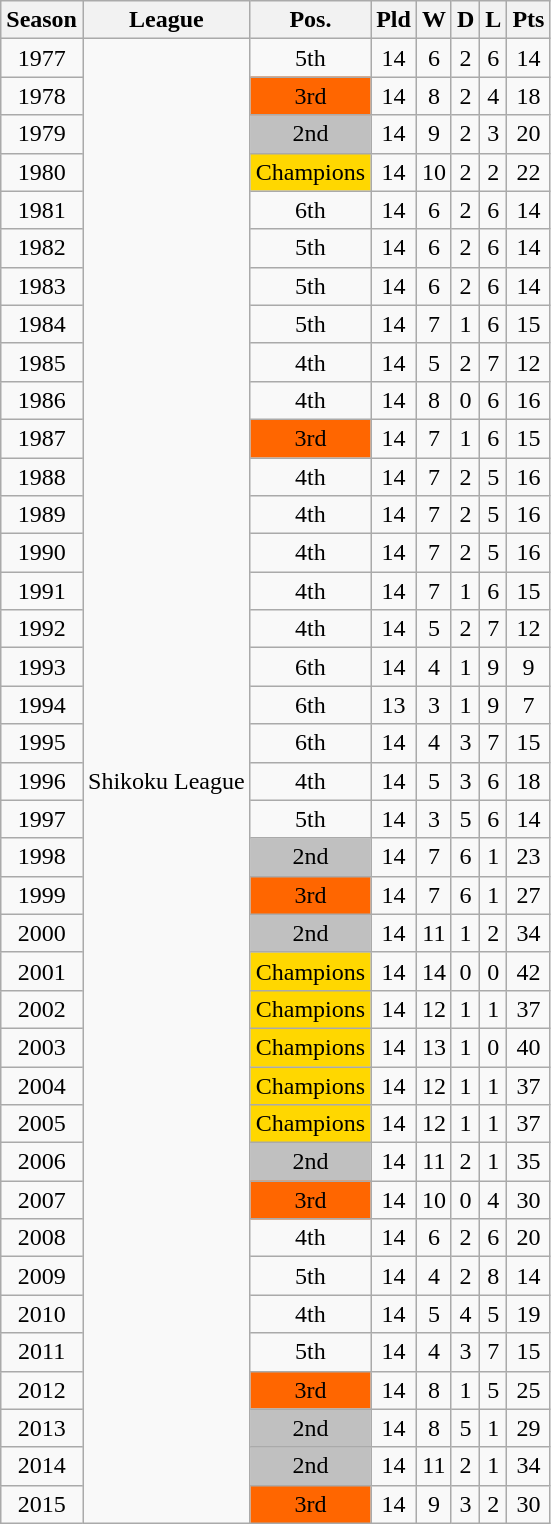<table class="wikitable" style="text-align:center;">
<tr>
<th>Season</th>
<th>League</th>
<th>Pos.</th>
<th>Pld</th>
<th>W</th>
<th>D</th>
<th>L</th>
<th>Pts</th>
</tr>
<tr>
<td>1977</td>
<td rowspan=39>Shikoku League</td>
<td>5th</td>
<td>14</td>
<td>6</td>
<td>2</td>
<td>6</td>
<td>14</td>
</tr>
<tr>
<td>1978</td>
<td bgcolor=ff6600>3rd</td>
<td>14</td>
<td>8</td>
<td>2</td>
<td>4</td>
<td>18</td>
</tr>
<tr>
<td>1979</td>
<td bgcolor=silver>2nd</td>
<td>14</td>
<td>9</td>
<td>2</td>
<td>3</td>
<td>20</td>
</tr>
<tr>
<td>1980</td>
<td bgcolor=gold>Champions</td>
<td>14</td>
<td>10</td>
<td>2</td>
<td>2</td>
<td>22</td>
</tr>
<tr>
<td>1981</td>
<td>6th</td>
<td>14</td>
<td>6</td>
<td>2</td>
<td>6</td>
<td>14</td>
</tr>
<tr>
<td>1982</td>
<td>5th</td>
<td>14</td>
<td>6</td>
<td>2</td>
<td>6</td>
<td>14</td>
</tr>
<tr>
<td>1983</td>
<td>5th</td>
<td>14</td>
<td>6</td>
<td>2</td>
<td>6</td>
<td>14</td>
</tr>
<tr>
<td>1984</td>
<td>5th</td>
<td>14</td>
<td>7</td>
<td>1</td>
<td>6</td>
<td>15</td>
</tr>
<tr>
<td>1985</td>
<td>4th</td>
<td>14</td>
<td>5</td>
<td>2</td>
<td>7</td>
<td>12</td>
</tr>
<tr>
<td>1986</td>
<td>4th</td>
<td>14</td>
<td>8</td>
<td>0</td>
<td>6</td>
<td>16</td>
</tr>
<tr>
<td>1987</td>
<td bgcolor=ff6600>3rd</td>
<td>14</td>
<td>7</td>
<td>1</td>
<td>6</td>
<td>15</td>
</tr>
<tr>
<td>1988</td>
<td>4th</td>
<td>14</td>
<td>7</td>
<td>2</td>
<td>5</td>
<td>16</td>
</tr>
<tr>
<td>1989</td>
<td>4th</td>
<td>14</td>
<td>7</td>
<td>2</td>
<td>5</td>
<td>16</td>
</tr>
<tr>
<td>1990</td>
<td>4th</td>
<td>14</td>
<td>7</td>
<td>2</td>
<td>5</td>
<td>16</td>
</tr>
<tr>
<td>1991</td>
<td>4th</td>
<td>14</td>
<td>7</td>
<td>1</td>
<td>6</td>
<td>15</td>
</tr>
<tr>
<td>1992</td>
<td>4th</td>
<td>14</td>
<td>5</td>
<td>2</td>
<td>7</td>
<td>12</td>
</tr>
<tr>
<td>1993</td>
<td>6th</td>
<td>14</td>
<td>4</td>
<td>1</td>
<td>9</td>
<td>9</td>
</tr>
<tr>
<td>1994</td>
<td>6th</td>
<td>13</td>
<td>3</td>
<td>1</td>
<td>9</td>
<td>7</td>
</tr>
<tr>
<td>1995</td>
<td>6th</td>
<td>14</td>
<td>4</td>
<td>3</td>
<td>7</td>
<td>15</td>
</tr>
<tr>
<td>1996</td>
<td>4th</td>
<td>14</td>
<td>5</td>
<td>3</td>
<td>6</td>
<td>18</td>
</tr>
<tr>
<td>1997</td>
<td>5th</td>
<td>14</td>
<td>3</td>
<td>5</td>
<td>6</td>
<td>14</td>
</tr>
<tr>
<td>1998</td>
<td bgcolor=silver>2nd</td>
<td>14</td>
<td>7</td>
<td>6</td>
<td>1</td>
<td>23</td>
</tr>
<tr>
<td>1999</td>
<td bgcolor=ff6600>3rd</td>
<td>14</td>
<td>7</td>
<td>6</td>
<td>1</td>
<td>27</td>
</tr>
<tr>
<td>2000</td>
<td bgcolor=silver>2nd</td>
<td>14</td>
<td>11</td>
<td>1</td>
<td>2</td>
<td>34</td>
</tr>
<tr>
<td>2001</td>
<td bgcolor=gold>Champions</td>
<td>14</td>
<td>14</td>
<td>0</td>
<td>0</td>
<td>42</td>
</tr>
<tr>
<td>2002</td>
<td bgcolor=gold>Champions</td>
<td>14</td>
<td>12</td>
<td>1</td>
<td>1</td>
<td>37</td>
</tr>
<tr>
<td>2003</td>
<td bgcolor=gold>Champions</td>
<td>14</td>
<td>13</td>
<td>1</td>
<td>0</td>
<td>40</td>
</tr>
<tr>
<td>2004</td>
<td bgcolor=gold>Champions</td>
<td>14</td>
<td>12</td>
<td>1</td>
<td>1</td>
<td>37</td>
</tr>
<tr>
<td>2005</td>
<td bgcolor=gold>Champions</td>
<td>14</td>
<td>12</td>
<td>1</td>
<td>1</td>
<td>37</td>
</tr>
<tr>
<td>2006</td>
<td bgcolor=silver>2nd</td>
<td>14</td>
<td>11</td>
<td>2</td>
<td>1</td>
<td>35</td>
</tr>
<tr>
<td>2007</td>
<td bgcolor=ff6600>3rd</td>
<td>14</td>
<td>10</td>
<td>0</td>
<td>4</td>
<td>30</td>
</tr>
<tr>
<td>2008</td>
<td>4th</td>
<td>14</td>
<td>6</td>
<td>2</td>
<td>6</td>
<td>20</td>
</tr>
<tr>
<td>2009</td>
<td>5th</td>
<td>14</td>
<td>4</td>
<td>2</td>
<td>8</td>
<td>14</td>
</tr>
<tr>
<td>2010</td>
<td>4th</td>
<td>14</td>
<td>5</td>
<td>4</td>
<td>5</td>
<td>19</td>
</tr>
<tr>
<td>2011</td>
<td>5th</td>
<td>14</td>
<td>4</td>
<td>3</td>
<td>7</td>
<td>15</td>
</tr>
<tr>
<td>2012</td>
<td bgcolor=ff6600>3rd</td>
<td>14</td>
<td>8</td>
<td>1</td>
<td>5</td>
<td>25</td>
</tr>
<tr>
<td>2013</td>
<td bgcolor=silver>2nd</td>
<td>14</td>
<td>8</td>
<td>5</td>
<td>1</td>
<td>29</td>
</tr>
<tr>
<td>2014</td>
<td bgcolor=silver>2nd</td>
<td>14</td>
<td>11</td>
<td>2</td>
<td>1</td>
<td>34</td>
</tr>
<tr>
<td>2015</td>
<td bgcolor=ff6600>3rd</td>
<td>14</td>
<td>9</td>
<td>3</td>
<td>2</td>
<td>30</td>
</tr>
</table>
